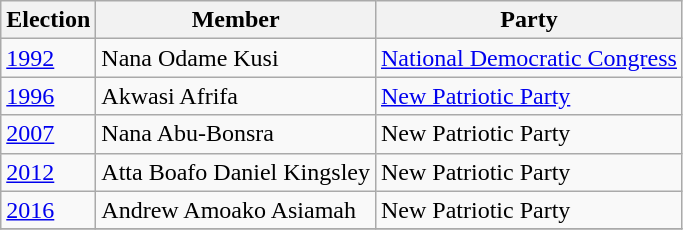<table class="wikitable">
<tr>
<th>Election</th>
<th>Member</th>
<th>Party</th>
</tr>
<tr>
<td><a href='#'>1992</a></td>
<td>Nana Odame Kusi</td>
<td><a href='#'>National Democratic Congress</a></td>
</tr>
<tr>
<td><a href='#'>1996</a></td>
<td>Akwasi Afrifa</td>
<td><a href='#'>New Patriotic Party</a></td>
</tr>
<tr>
<td><a href='#'>2007</a></td>
<td>Nana Abu-Bonsra</td>
<td>New Patriotic Party</td>
</tr>
<tr>
<td><a href='#'>2012</a></td>
<td>Atta Boafo Daniel Kingsley</td>
<td>New Patriotic Party</td>
</tr>
<tr>
<td><a href='#'>2016</a></td>
<td>Andrew Amoako Asiamah</td>
<td>New Patriotic Party</td>
</tr>
<tr>
</tr>
</table>
